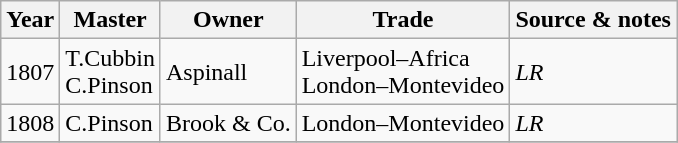<table class=" wikitable">
<tr>
<th>Year</th>
<th>Master</th>
<th>Owner</th>
<th>Trade</th>
<th>Source & notes</th>
</tr>
<tr>
<td>1807</td>
<td>T.Cubbin<br>C.Pinson</td>
<td>Aspinall</td>
<td>Liverpool–Africa<br>London–Montevideo</td>
<td><em>LR</em></td>
</tr>
<tr>
<td>1808</td>
<td>C.Pinson</td>
<td>Brook & Co.</td>
<td>London–Montevideo</td>
<td><em>LR</em></td>
</tr>
<tr>
</tr>
</table>
